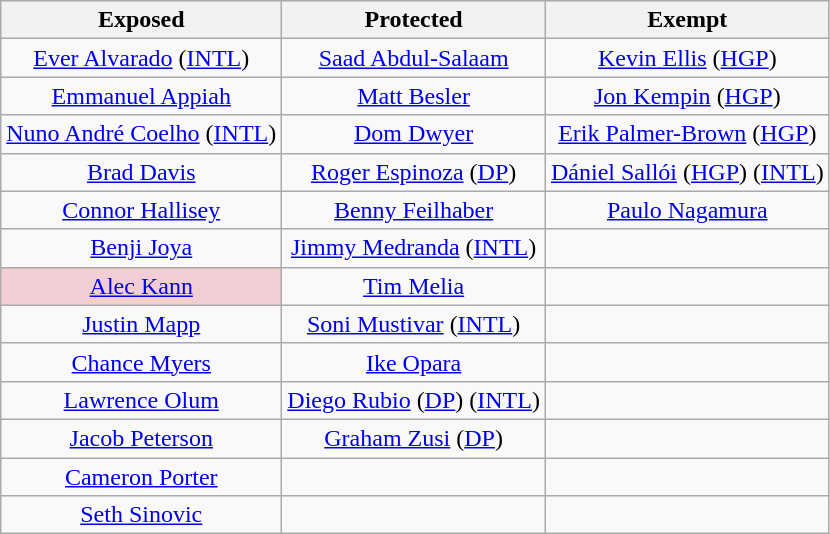<table class="wikitable" style="text-align:center">
<tr>
<th>Exposed</th>
<th>Protected</th>
<th>Exempt</th>
</tr>
<tr>
<td><a href='#'>Ever Alvarado</a> (<a href='#'>INTL</a>)</td>
<td><a href='#'>Saad Abdul-Salaam</a></td>
<td><a href='#'>Kevin Ellis</a> (<a href='#'>HGP</a>)</td>
</tr>
<tr>
<td><a href='#'>Emmanuel Appiah</a></td>
<td><a href='#'>Matt Besler</a></td>
<td><a href='#'>Jon Kempin</a> (<a href='#'>HGP</a>)</td>
</tr>
<tr>
<td><a href='#'>Nuno André Coelho</a> (<a href='#'>INTL</a>)</td>
<td><a href='#'>Dom Dwyer</a></td>
<td><a href='#'>Erik Palmer-Brown</a> (<a href='#'>HGP</a>)</td>
</tr>
<tr>
<td><a href='#'>Brad Davis</a></td>
<td><a href='#'>Roger Espinoza</a> (<a href='#'>DP</a>)</td>
<td><a href='#'>Dániel Sallói</a> (<a href='#'>HGP</a>) (<a href='#'>INTL</a>)</td>
</tr>
<tr>
<td><a href='#'>Connor Hallisey</a></td>
<td><a href='#'>Benny Feilhaber</a></td>
<td><a href='#'>Paulo Nagamura</a></td>
</tr>
<tr>
<td><a href='#'>Benji Joya</a></td>
<td><a href='#'>Jimmy Medranda</a> (<a href='#'>INTL</a>)</td>
<td></td>
</tr>
<tr>
<td style="background: #F2CED4"><a href='#'>Alec Kann</a></td>
<td><a href='#'>Tim Melia</a></td>
<td></td>
</tr>
<tr>
<td><a href='#'>Justin Mapp</a></td>
<td><a href='#'>Soni Mustivar</a> (<a href='#'>INTL</a>)</td>
<td></td>
</tr>
<tr>
<td><a href='#'>Chance Myers</a></td>
<td><a href='#'>Ike Opara</a></td>
<td></td>
</tr>
<tr>
<td><a href='#'>Lawrence Olum</a></td>
<td><a href='#'>Diego Rubio</a> (<a href='#'>DP</a>) (<a href='#'>INTL</a>)</td>
<td></td>
</tr>
<tr>
<td><a href='#'>Jacob Peterson</a></td>
<td><a href='#'>Graham Zusi</a> (<a href='#'>DP</a>)</td>
<td></td>
</tr>
<tr>
<td><a href='#'>Cameron Porter</a></td>
<td></td>
<td></td>
</tr>
<tr>
<td><a href='#'>Seth Sinovic</a></td>
<td></td>
<td></td>
</tr>
</table>
